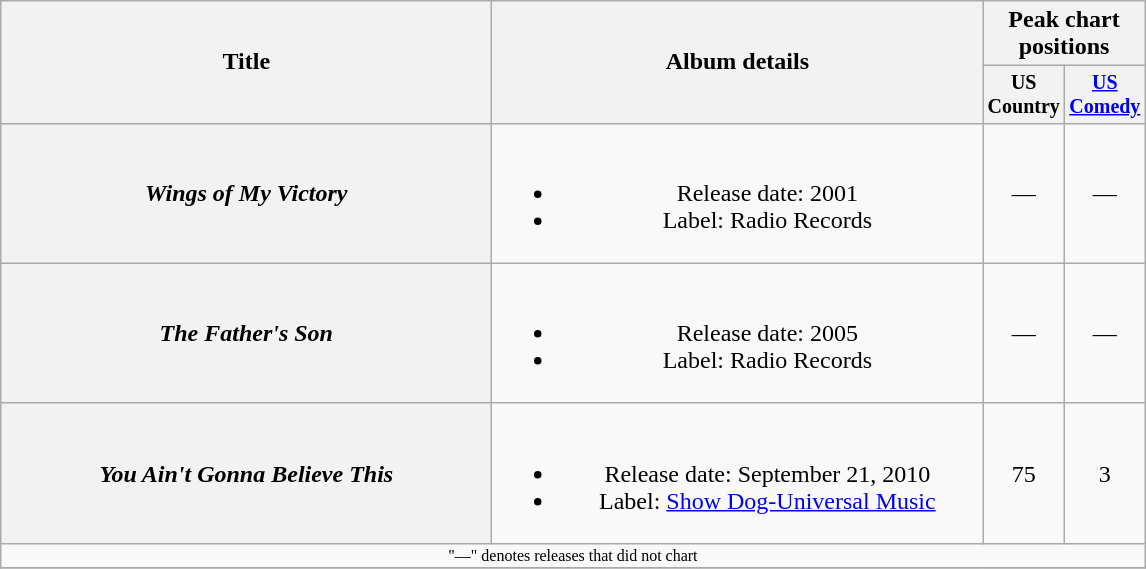<table class="wikitable plainrowheaders" style="text-align:center;">
<tr>
<th rowspan="2" style="width:20em;">Title</th>
<th rowspan="2" style="width:20em;">Album details</th>
<th colspan="2">Peak chart<br>positions</th>
</tr>
<tr style="font-size:smaller;">
<th width="45">US Country<br></th>
<th width="45"><a href='#'>US Comedy</a><br></th>
</tr>
<tr>
<th scope="row"><em>Wings of My Victory</em></th>
<td><br><ul><li>Release date: 2001</li><li>Label: Radio Records</li></ul></td>
<td>—</td>
<td>—</td>
</tr>
<tr>
<th scope="row"><em>The Father's Son</em></th>
<td><br><ul><li>Release date: 2005</li><li>Label: Radio Records</li></ul></td>
<td>—</td>
<td>—</td>
</tr>
<tr>
<th scope="row"><em>You Ain't Gonna Believe This</em></th>
<td><br><ul><li>Release date: September 21, 2010</li><li>Label: <a href='#'>Show Dog-Universal Music</a></li></ul></td>
<td>75</td>
<td>3</td>
</tr>
<tr>
<td colspan="4" style="font-size:8pt">"—" denotes releases that did not chart</td>
</tr>
<tr>
</tr>
</table>
